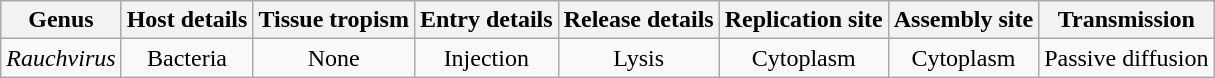<table class="wikitable sortable" style="text-align:center">
<tr>
<th>Genus</th>
<th>Host details</th>
<th>Tissue tropism</th>
<th>Entry details</th>
<th>Release details</th>
<th>Replication site</th>
<th>Assembly site</th>
<th>Transmission</th>
</tr>
<tr>
<td><em>Rauchvirus</em></td>
<td>Bacteria</td>
<td>None</td>
<td>Injection</td>
<td>Lysis</td>
<td>Cytoplasm</td>
<td>Cytoplasm</td>
<td>Passive diffusion</td>
</tr>
</table>
